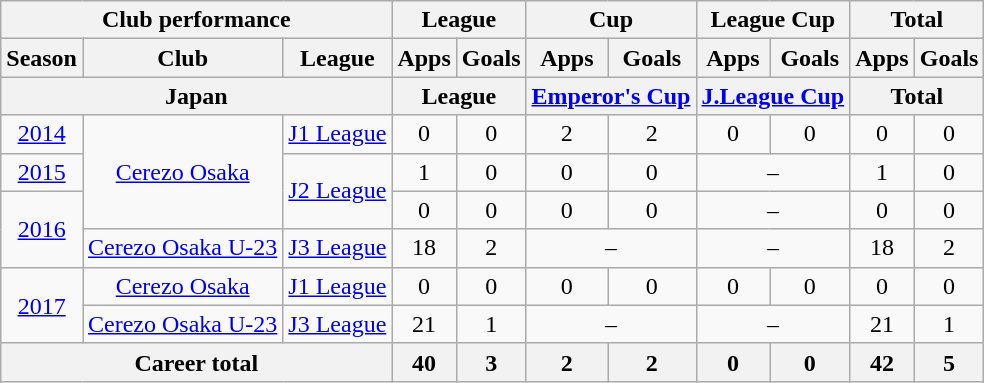<table class="wikitable" style="text-align:center">
<tr>
<th colspan=3>Club performance</th>
<th colspan=2>League</th>
<th colspan=2>Cup</th>
<th colspan=2>League Cup</th>
<th colspan=2>Total</th>
</tr>
<tr>
<th>Season</th>
<th>Club</th>
<th>League</th>
<th>Apps</th>
<th>Goals</th>
<th>Apps</th>
<th>Goals</th>
<th>Apps</th>
<th>Goals</th>
<th>Apps</th>
<th>Goals</th>
</tr>
<tr>
<th colspan=3>Japan</th>
<th colspan=2>League</th>
<th colspan=2><a href='#'>Emperor's Cup</a></th>
<th colspan=2><a href='#'>J.League Cup</a></th>
<th colspan=2>Total</th>
</tr>
<tr>
<td><a href='#'>2014</a></td>
<td rowspan="3"><a href='#'>Cerezo Osaka</a></td>
<td><a href='#'>J1 League</a></td>
<td>0</td>
<td>0</td>
<td>2</td>
<td>2</td>
<td>0</td>
<td>0</td>
<td>0</td>
<td>0</td>
</tr>
<tr>
<td><a href='#'>2015</a></td>
<td rowspan="2"><a href='#'>J2 League</a></td>
<td>1</td>
<td>0</td>
<td>0</td>
<td>0</td>
<td colspan="2">–</td>
<td>1</td>
<td>0</td>
</tr>
<tr>
<td rowspan="2"><a href='#'>2016</a></td>
<td>0</td>
<td>0</td>
<td>0</td>
<td>0</td>
<td colspan="2">–</td>
<td>0</td>
<td>0</td>
</tr>
<tr>
<td><a href='#'>Cerezo Osaka U-23</a></td>
<td><a href='#'>J3 League</a></td>
<td>18</td>
<td>2</td>
<td colspan="2">–</td>
<td colspan="2">–</td>
<td>18</td>
<td>2</td>
</tr>
<tr>
<td rowspan="2"><a href='#'>2017</a></td>
<td><a href='#'>Cerezo Osaka</a></td>
<td><a href='#'>J1 League</a></td>
<td>0</td>
<td>0</td>
<td>0</td>
<td>0</td>
<td>0</td>
<td>0</td>
<td>0</td>
<td>0</td>
</tr>
<tr>
<td><a href='#'>Cerezo Osaka U-23</a></td>
<td><a href='#'>J3 League</a></td>
<td>21</td>
<td>1</td>
<td colspan="2">–</td>
<td colspan="2">–</td>
<td>21</td>
<td>1</td>
</tr>
<tr>
<th colspan=3>Career total</th>
<th>40</th>
<th>3</th>
<th>2</th>
<th>2</th>
<th>0</th>
<th>0</th>
<th>42</th>
<th>5</th>
</tr>
</table>
